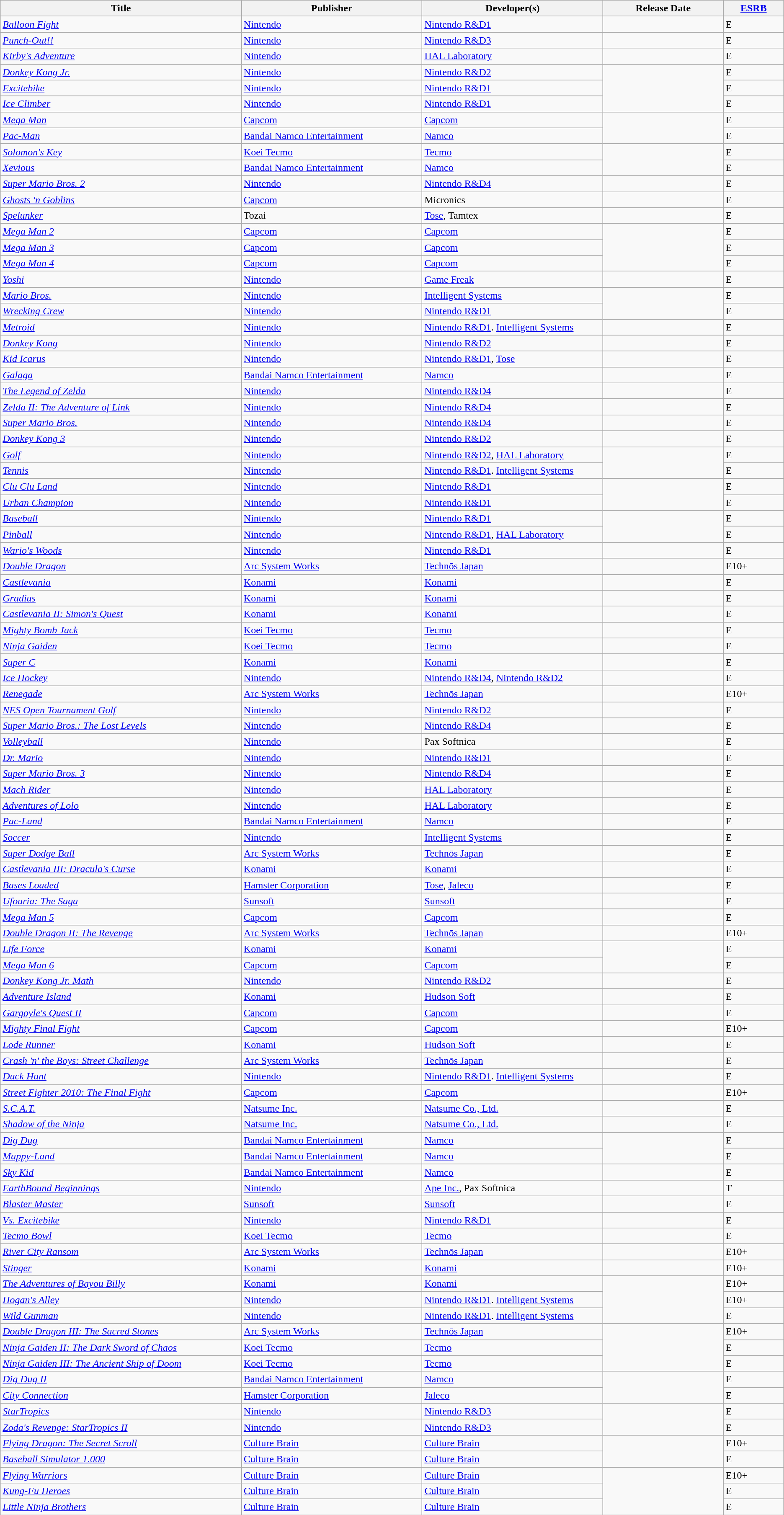<table class="wikitable sortable" style=>
<tr>
<th style="width:20%;">Title</th>
<th style="width:15%;">Publisher</th>
<th style="width:15%;">Developer(s)</th>
<th style="width:10%;">Release Date</th>
<th style="width:5%;"><a href='#'>ESRB</a></th>
</tr>
<tr>
<td><em><a href='#'>Balloon Fight</a></em></td>
<td><a href='#'>Nintendo</a></td>
<td><a href='#'>Nintendo R&D1</a></td>
<td></td>
<td>E</td>
</tr>
<tr>
<td><em><a href='#'>Punch-Out!!</a></em></td>
<td><a href='#'>Nintendo</a></td>
<td><a href='#'>Nintendo R&D3</a></td>
<td></td>
<td>E</td>
</tr>
<tr>
<td><em><a href='#'>Kirby's Adventure</a></em></td>
<td><a href='#'>Nintendo</a></td>
<td><a href='#'>HAL Laboratory</a></td>
<td></td>
<td>E</td>
</tr>
<tr>
<td><em><a href='#'>Donkey Kong Jr.</a></em></td>
<td><a href='#'>Nintendo</a></td>
<td><a href='#'>Nintendo R&D2</a></td>
<td rowspan="3"></td>
<td>E</td>
</tr>
<tr>
<td><em><a href='#'>Excitebike</a></em></td>
<td><a href='#'>Nintendo</a></td>
<td><a href='#'>Nintendo R&D1</a></td>
<td>E</td>
</tr>
<tr>
<td><em><a href='#'>Ice Climber</a></em></td>
<td><a href='#'>Nintendo</a></td>
<td><a href='#'>Nintendo R&D1</a></td>
<td>E</td>
</tr>
<tr>
<td><em><a href='#'>Mega Man</a></em></td>
<td><a href='#'>Capcom</a></td>
<td><a href='#'>Capcom</a></td>
<td rowspan="2"></td>
<td>E</td>
</tr>
<tr>
<td><em><a href='#'>Pac-Man</a></em></td>
<td><a href='#'>Bandai Namco Entertainment</a></td>
<td><a href='#'>Namco</a></td>
<td>E</td>
</tr>
<tr>
<td><em><a href='#'>Solomon's Key</a></em></td>
<td><a href='#'>Koei Tecmo</a></td>
<td><a href='#'>Tecmo</a></td>
<td rowspan="2"></td>
<td>E</td>
</tr>
<tr>
<td><em><a href='#'>Xevious</a></em></td>
<td><a href='#'>Bandai Namco Entertainment</a></td>
<td><a href='#'>Namco</a></td>
<td>E</td>
</tr>
<tr>
<td><em><a href='#'>Super Mario Bros. 2</a></em></td>
<td><a href='#'>Nintendo</a></td>
<td><a href='#'>Nintendo R&D4</a></td>
<td></td>
<td>E</td>
</tr>
<tr>
<td><em><a href='#'>Ghosts 'n Goblins</a></em></td>
<td><a href='#'>Capcom</a></td>
<td>Micronics</td>
<td></td>
<td>E</td>
</tr>
<tr>
<td><em><a href='#'>Spelunker</a></em></td>
<td>Tozai</td>
<td><a href='#'>Tose</a>, Tamtex</td>
<td></td>
<td>E</td>
</tr>
<tr>
<td><em><a href='#'>Mega Man 2</a></em></td>
<td><a href='#'>Capcom</a></td>
<td><a href='#'>Capcom</a></td>
<td rowspan="3"></td>
<td>E</td>
</tr>
<tr>
<td><em><a href='#'>Mega Man 3</a></em></td>
<td><a href='#'>Capcom</a></td>
<td><a href='#'>Capcom</a></td>
<td>E</td>
</tr>
<tr>
<td><em><a href='#'>Mega Man 4</a></em></td>
<td><a href='#'>Capcom</a></td>
<td><a href='#'>Capcom</a></td>
<td>E</td>
</tr>
<tr>
<td><em><a href='#'>Yoshi</a></em></td>
<td><a href='#'>Nintendo</a></td>
<td><a href='#'>Game Freak</a></td>
<td></td>
<td>E</td>
</tr>
<tr>
<td><em><a href='#'>Mario Bros.</a></em></td>
<td><a href='#'>Nintendo</a></td>
<td><a href='#'>Intelligent Systems</a></td>
<td rowspan="2"></td>
<td>E</td>
</tr>
<tr>
<td><em><a href='#'>Wrecking Crew</a></em></td>
<td><a href='#'>Nintendo</a></td>
<td><a href='#'>Nintendo R&D1</a></td>
<td>E</td>
</tr>
<tr>
<td><em><a href='#'>Metroid</a></em></td>
<td><a href='#'>Nintendo</a></td>
<td><a href='#'>Nintendo R&D1</a>. <a href='#'>Intelligent Systems</a></td>
<td></td>
<td>E</td>
</tr>
<tr>
<td><em><a href='#'>Donkey Kong</a></em></td>
<td><a href='#'>Nintendo</a></td>
<td><a href='#'>Nintendo R&D2</a></td>
<td></td>
<td>E</td>
</tr>
<tr>
<td><em><a href='#'>Kid Icarus</a></em></td>
<td><a href='#'>Nintendo</a></td>
<td><a href='#'>Nintendo R&D1</a>, <a href='#'>Tose</a></td>
<td></td>
<td>E</td>
</tr>
<tr>
<td><em><a href='#'>Galaga</a></em></td>
<td><a href='#'>Bandai Namco Entertainment</a></td>
<td><a href='#'>Namco</a></td>
<td></td>
<td>E</td>
</tr>
<tr>
<td><em><a href='#'>The Legend of Zelda</a></em></td>
<td><a href='#'>Nintendo</a></td>
<td><a href='#'>Nintendo R&D4</a></td>
<td></td>
<td>E</td>
</tr>
<tr>
<td><em><a href='#'>Zelda II: The Adventure of Link</a></em></td>
<td><a href='#'>Nintendo</a></td>
<td><a href='#'>Nintendo R&D4</a></td>
<td></td>
<td>E</td>
</tr>
<tr>
<td><em><a href='#'>Super Mario Bros.</a></em></td>
<td><a href='#'>Nintendo</a></td>
<td><a href='#'>Nintendo R&D4</a></td>
<td></td>
<td>E</td>
</tr>
<tr>
<td><em><a href='#'>Donkey Kong 3</a></em></td>
<td><a href='#'>Nintendo</a></td>
<td><a href='#'>Nintendo R&D2</a></td>
<td></td>
<td>E</td>
</tr>
<tr>
<td><em><a href='#'>Golf</a></em></td>
<td><a href='#'>Nintendo</a></td>
<td><a href='#'>Nintendo R&D2</a>, <a href='#'>HAL Laboratory</a></td>
<td rowspan="2"></td>
<td>E</td>
</tr>
<tr>
<td><em><a href='#'>Tennis</a></em></td>
<td><a href='#'>Nintendo</a></td>
<td><a href='#'>Nintendo R&D1</a>. <a href='#'>Intelligent Systems</a></td>
<td>E</td>
</tr>
<tr>
<td><em><a href='#'>Clu Clu Land</a></em></td>
<td><a href='#'>Nintendo</a></td>
<td><a href='#'>Nintendo R&D1</a></td>
<td rowspan="2"></td>
<td>E</td>
</tr>
<tr>
<td><em><a href='#'>Urban Champion</a></em></td>
<td><a href='#'>Nintendo</a></td>
<td><a href='#'>Nintendo R&D1</a></td>
<td>E</td>
</tr>
<tr>
<td><em><a href='#'>Baseball</a></em></td>
<td><a href='#'>Nintendo</a></td>
<td><a href='#'>Nintendo R&D1</a></td>
<td rowspan="2"></td>
<td>E</td>
</tr>
<tr>
<td><em><a href='#'>Pinball</a></em></td>
<td><a href='#'>Nintendo</a></td>
<td><a href='#'>Nintendo R&D1</a>, <a href='#'>HAL Laboratory</a></td>
<td>E</td>
</tr>
<tr>
<td><em><a href='#'>Wario's Woods</a></em></td>
<td><a href='#'>Nintendo</a></td>
<td><a href='#'>Nintendo R&D1</a></td>
<td></td>
<td>E</td>
</tr>
<tr>
<td><em><a href='#'>Double Dragon</a></em></td>
<td><a href='#'>Arc System Works</a></td>
<td><a href='#'>Technōs Japan</a></td>
<td></td>
<td>E10+</td>
</tr>
<tr>
<td><em><a href='#'>Castlevania</a></em></td>
<td><a href='#'>Konami</a></td>
<td><a href='#'>Konami</a></td>
<td></td>
<td>E</td>
</tr>
<tr>
<td><em><a href='#'>Gradius</a></em></td>
<td><a href='#'>Konami</a></td>
<td><a href='#'>Konami</a></td>
<td></td>
<td>E</td>
</tr>
<tr>
<td><em><a href='#'>Castlevania II: Simon's Quest</a></em></td>
<td><a href='#'>Konami</a></td>
<td><a href='#'>Konami</a></td>
<td></td>
<td>E</td>
</tr>
<tr>
<td><em><a href='#'>Mighty Bomb Jack</a></em></td>
<td><a href='#'>Koei Tecmo</a></td>
<td><a href='#'>Tecmo</a></td>
<td></td>
<td>E</td>
</tr>
<tr>
<td><em><a href='#'>Ninja Gaiden</a></em></td>
<td><a href='#'>Koei Tecmo</a></td>
<td><a href='#'>Tecmo</a></td>
<td></td>
<td>E</td>
</tr>
<tr>
<td><em><a href='#'>Super C</a></em></td>
<td><a href='#'>Konami</a></td>
<td><a href='#'>Konami</a></td>
<td></td>
<td>E</td>
</tr>
<tr>
<td><em><a href='#'>Ice Hockey</a></em></td>
<td><a href='#'>Nintendo</a></td>
<td><a href='#'>Nintendo R&D4</a>, <a href='#'>Nintendo R&D2</a></td>
<td></td>
<td>E</td>
</tr>
<tr>
<td><em><a href='#'>Renegade</a></em></td>
<td><a href='#'>Arc System Works</a></td>
<td><a href='#'>Technōs Japan</a></td>
<td></td>
<td>E10+</td>
</tr>
<tr>
<td><em><a href='#'>NES Open Tournament Golf</a></em></td>
<td><a href='#'>Nintendo</a></td>
<td><a href='#'>Nintendo R&D2</a></td>
<td></td>
<td>E</td>
</tr>
<tr>
<td><em><a href='#'>Super Mario Bros.: The Lost Levels</a></em></td>
<td><a href='#'>Nintendo</a></td>
<td><a href='#'>Nintendo R&D4</a></td>
<td></td>
<td>E</td>
</tr>
<tr>
<td><em><a href='#'>Volleyball</a></em></td>
<td><a href='#'>Nintendo</a></td>
<td>Pax Softnica</td>
<td></td>
<td>E</td>
</tr>
<tr>
<td><em><a href='#'>Dr. Mario</a></em></td>
<td><a href='#'>Nintendo</a></td>
<td><a href='#'>Nintendo R&D1</a></td>
<td></td>
<td>E</td>
</tr>
<tr>
<td><em><a href='#'>Super Mario Bros. 3</a></em></td>
<td><a href='#'>Nintendo</a></td>
<td><a href='#'>Nintendo R&D4</a></td>
<td></td>
<td>E</td>
</tr>
<tr>
<td><em><a href='#'>Mach Rider</a></em></td>
<td><a href='#'>Nintendo</a></td>
<td><a href='#'>HAL Laboratory</a></td>
<td></td>
<td>E</td>
</tr>
<tr>
<td><em><a href='#'>Adventures of Lolo</a></em></td>
<td><a href='#'>Nintendo</a></td>
<td><a href='#'>HAL Laboratory</a></td>
<td></td>
<td>E</td>
</tr>
<tr>
<td><em><a href='#'>Pac-Land</a></em></td>
<td><a href='#'>Bandai Namco Entertainment</a></td>
<td><a href='#'>Namco</a></td>
<td></td>
<td>E</td>
</tr>
<tr>
<td><em><a href='#'>Soccer</a></em></td>
<td><a href='#'>Nintendo</a></td>
<td><a href='#'>Intelligent Systems</a></td>
<td></td>
<td>E</td>
</tr>
<tr>
<td><em><a href='#'>Super Dodge Ball</a></em></td>
<td><a href='#'>Arc System Works</a></td>
<td><a href='#'>Technōs Japan</a></td>
<td></td>
<td>E</td>
</tr>
<tr>
<td><em><a href='#'>Castlevania III: Dracula's Curse</a></em></td>
<td><a href='#'>Konami</a></td>
<td><a href='#'>Konami</a></td>
<td></td>
<td>E</td>
</tr>
<tr>
<td><em><a href='#'>Bases Loaded</a></em></td>
<td><a href='#'>Hamster Corporation</a></td>
<td><a href='#'>Tose</a>, <a href='#'>Jaleco</a></td>
<td></td>
<td>E</td>
</tr>
<tr>
<td><em><a href='#'>Ufouria: The Saga</a></em></td>
<td><a href='#'>Sunsoft</a></td>
<td><a href='#'>Sunsoft</a></td>
<td></td>
<td>E</td>
</tr>
<tr>
<td><em><a href='#'>Mega Man 5</a></em></td>
<td><a href='#'>Capcom</a></td>
<td><a href='#'>Capcom</a></td>
<td></td>
<td>E</td>
</tr>
<tr>
<td><em><a href='#'>Double Dragon II: The Revenge</a></em></td>
<td><a href='#'>Arc System Works</a></td>
<td><a href='#'>Technōs Japan</a></td>
<td></td>
<td>E10+</td>
</tr>
<tr>
<td><em><a href='#'>Life Force</a></em></td>
<td><a href='#'>Konami</a></td>
<td><a href='#'>Konami</a></td>
<td rowspan="2"></td>
<td>E</td>
</tr>
<tr>
<td><em><a href='#'>Mega Man 6</a></em></td>
<td><a href='#'>Capcom</a></td>
<td><a href='#'>Capcom</a></td>
<td>E</td>
</tr>
<tr>
<td><em><a href='#'>Donkey Kong Jr. Math</a></em></td>
<td><a href='#'>Nintendo</a></td>
<td><a href='#'>Nintendo R&D2</a></td>
<td></td>
<td>E</td>
</tr>
<tr>
<td><em><a href='#'>Adventure Island</a></em></td>
<td><a href='#'>Konami</a></td>
<td><a href='#'>Hudson Soft</a></td>
<td></td>
<td>E</td>
</tr>
<tr>
<td><em><a href='#'>Gargoyle's Quest II</a></em></td>
<td><a href='#'>Capcom</a></td>
<td><a href='#'>Capcom</a></td>
<td></td>
<td>E</td>
</tr>
<tr>
<td><em><a href='#'>Mighty Final Fight</a></em></td>
<td><a href='#'>Capcom</a></td>
<td><a href='#'>Capcom</a></td>
<td></td>
<td>E10+</td>
</tr>
<tr>
<td><em><a href='#'>Lode Runner</a></em></td>
<td><a href='#'>Konami</a></td>
<td><a href='#'>Hudson Soft</a></td>
<td></td>
<td>E</td>
</tr>
<tr>
<td><em><a href='#'>Crash 'n' the Boys: Street Challenge</a></em></td>
<td><a href='#'>Arc System Works</a></td>
<td><a href='#'>Technōs Japan</a></td>
<td></td>
<td>E</td>
</tr>
<tr>
<td><em><a href='#'>Duck Hunt</a></em></td>
<td><a href='#'>Nintendo</a></td>
<td><a href='#'>Nintendo R&D1</a>. <a href='#'>Intelligent Systems</a></td>
<td></td>
<td>E</td>
</tr>
<tr>
<td><em><a href='#'>Street Fighter 2010: The Final Fight</a></em></td>
<td><a href='#'>Capcom</a></td>
<td><a href='#'>Capcom</a></td>
<td></td>
<td>E10+</td>
</tr>
<tr>
<td><em><a href='#'>S.C.A.T.</a></em></td>
<td><a href='#'>Natsume Inc.</a></td>
<td><a href='#'>Natsume Co., Ltd.</a></td>
<td></td>
<td>E</td>
</tr>
<tr>
<td><em><a href='#'>Shadow of the Ninja</a></em></td>
<td><a href='#'>Natsume Inc.</a></td>
<td><a href='#'>Natsume Co., Ltd.</a></td>
<td></td>
<td>E</td>
</tr>
<tr>
<td><em><a href='#'>Dig Dug</a></em></td>
<td><a href='#'>Bandai Namco Entertainment</a></td>
<td><a href='#'>Namco</a></td>
<td rowspan="2"></td>
<td>E</td>
</tr>
<tr>
<td><em><a href='#'>Mappy-Land</a></em></td>
<td><a href='#'>Bandai Namco Entertainment</a></td>
<td><a href='#'>Namco</a></td>
<td>E</td>
</tr>
<tr>
<td><em><a href='#'>Sky Kid</a></em></td>
<td><a href='#'>Bandai Namco Entertainment</a></td>
<td><a href='#'>Namco</a></td>
<td></td>
<td>E</td>
</tr>
<tr>
<td><em><a href='#'>EarthBound Beginnings</a></em></td>
<td><a href='#'>Nintendo</a></td>
<td><a href='#'>Ape Inc.</a>, Pax Softnica</td>
<td></td>
<td>T</td>
</tr>
<tr>
<td><em><a href='#'>Blaster Master</a></em></td>
<td><a href='#'>Sunsoft</a></td>
<td><a href='#'>Sunsoft</a></td>
<td></td>
<td>E</td>
</tr>
<tr>
<td><em><a href='#'>Vs. Excitebike</a></em></td>
<td><a href='#'>Nintendo</a></td>
<td><a href='#'>Nintendo R&D1</a></td>
<td></td>
<td>E</td>
</tr>
<tr>
<td><em><a href='#'>Tecmo Bowl</a></em></td>
<td><a href='#'>Koei Tecmo</a></td>
<td><a href='#'>Tecmo</a></td>
<td></td>
<td>E</td>
</tr>
<tr>
<td><em><a href='#'>River City Ransom</a></em></td>
<td><a href='#'>Arc System Works</a></td>
<td><a href='#'>Technōs Japan</a></td>
<td></td>
<td>E10+</td>
</tr>
<tr>
<td><em><a href='#'>Stinger</a></em></td>
<td><a href='#'>Konami</a></td>
<td><a href='#'>Konami</a></td>
<td></td>
<td>E10+</td>
</tr>
<tr>
<td><em><a href='#'>The Adventures of Bayou Billy</a></em></td>
<td><a href='#'>Konami</a></td>
<td><a href='#'>Konami</a></td>
<td rowspan="3"></td>
<td>E10+</td>
</tr>
<tr>
<td><em><a href='#'>Hogan's Alley</a></em></td>
<td><a href='#'>Nintendo</a></td>
<td><a href='#'>Nintendo R&D1</a>. <a href='#'>Intelligent Systems</a></td>
<td>E10+</td>
</tr>
<tr>
<td><em><a href='#'>Wild Gunman</a></em></td>
<td><a href='#'>Nintendo</a></td>
<td><a href='#'>Nintendo R&D1</a>. <a href='#'>Intelligent Systems</a></td>
<td>E</td>
</tr>
<tr>
<td><em><a href='#'>Double Dragon III: The Sacred Stones</a></em></td>
<td><a href='#'>Arc System Works</a></td>
<td><a href='#'>Technōs Japan</a></td>
<td rowspan="3"></td>
<td>E10+</td>
</tr>
<tr>
<td><em><a href='#'>Ninja Gaiden II: The Dark Sword of Chaos</a></em></td>
<td><a href='#'>Koei Tecmo</a></td>
<td><a href='#'>Tecmo</a></td>
<td>E</td>
</tr>
<tr>
<td><em><a href='#'>Ninja Gaiden III: The Ancient Ship of Doom</a></em></td>
<td><a href='#'>Koei Tecmo</a></td>
<td><a href='#'>Tecmo</a></td>
<td>E</td>
</tr>
<tr>
<td><em><a href='#'>Dig Dug II</a></em></td>
<td><a href='#'>Bandai Namco Entertainment</a></td>
<td><a href='#'>Namco</a></td>
<td rowspan="2"></td>
<td>E</td>
</tr>
<tr>
<td><em><a href='#'>City Connection</a></em></td>
<td><a href='#'>Hamster Corporation</a></td>
<td><a href='#'>Jaleco</a></td>
<td>E</td>
</tr>
<tr>
<td><em><a href='#'>StarTropics</a></em></td>
<td><a href='#'>Nintendo</a></td>
<td><a href='#'>Nintendo R&D3</a></td>
<td rowspan="2"></td>
<td>E</td>
</tr>
<tr>
<td><em><a href='#'>Zoda's Revenge: StarTropics II</a></em></td>
<td><a href='#'>Nintendo</a></td>
<td><a href='#'>Nintendo R&D3</a></td>
<td>E</td>
</tr>
<tr>
<td><em><a href='#'>Flying Dragon: The Secret Scroll</a></em></td>
<td><a href='#'>Culture Brain</a></td>
<td><a href='#'>Culture Brain</a></td>
<td rowspan="2"></td>
<td>E10+</td>
</tr>
<tr>
<td><em><a href='#'>Baseball Simulator 1.000</a></em></td>
<td><a href='#'>Culture Brain</a></td>
<td><a href='#'>Culture Brain</a></td>
<td>E</td>
</tr>
<tr>
<td><em><a href='#'>Flying Warriors</a></em></td>
<td><a href='#'>Culture Brain</a></td>
<td><a href='#'>Culture Brain</a></td>
<td rowspan="3"></td>
<td>E10+</td>
</tr>
<tr>
<td><em><a href='#'>Kung-Fu Heroes</a></em></td>
<td><a href='#'>Culture Brain</a></td>
<td><a href='#'>Culture Brain</a></td>
<td>E</td>
</tr>
<tr>
<td><em><a href='#'>Little Ninja Brothers</a></em></td>
<td><a href='#'>Culture Brain</a></td>
<td><a href='#'>Culture Brain</a></td>
<td>E</td>
</tr>
</table>
